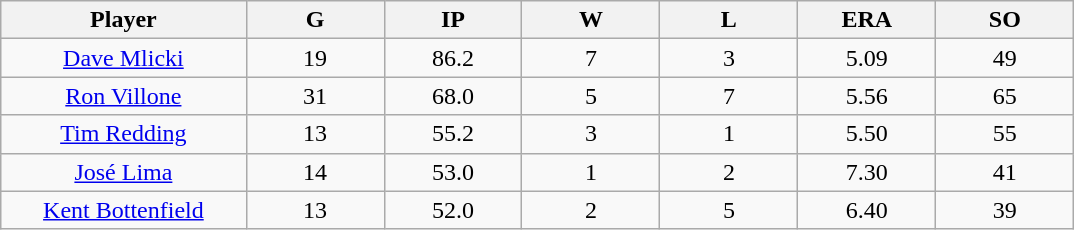<table class="wikitable sortable">
<tr>
<th bgcolor="#DDDDFF" width="16%">Player</th>
<th bgcolor="#DDDDFF" width="9%">G</th>
<th bgcolor="#DDDDFF" width="9%">IP</th>
<th bgcolor="#DDDDFF" width="9%">W</th>
<th bgcolor="#DDDDFF" width="9%">L</th>
<th bgcolor="#DDDDFF" width="9%">ERA</th>
<th bgcolor="#DDDDFF" width="9%">SO</th>
</tr>
<tr align="center">
<td><a href='#'>Dave Mlicki</a></td>
<td>19</td>
<td>86.2</td>
<td>7</td>
<td>3</td>
<td>5.09</td>
<td>49</td>
</tr>
<tr align="center">
<td><a href='#'>Ron Villone</a></td>
<td>31</td>
<td>68.0</td>
<td>5</td>
<td>7</td>
<td>5.56</td>
<td>65</td>
</tr>
<tr align="center">
<td><a href='#'>Tim Redding</a></td>
<td>13</td>
<td>55.2</td>
<td>3</td>
<td>1</td>
<td>5.50</td>
<td>55</td>
</tr>
<tr align="center">
<td><a href='#'>José Lima</a></td>
<td>14</td>
<td>53.0</td>
<td>1</td>
<td>2</td>
<td>7.30</td>
<td>41</td>
</tr>
<tr align="center">
<td><a href='#'>Kent Bottenfield</a></td>
<td>13</td>
<td>52.0</td>
<td>2</td>
<td>5</td>
<td>6.40</td>
<td>39</td>
</tr>
</table>
